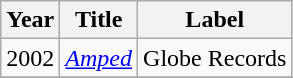<table class="wikitable">
<tr>
<th rowspan="1">Year</th>
<th rowspan="1">Title</th>
<th colspan="1">Label</th>
</tr>
<tr>
<td>2002</td>
<td><em><a href='#'>Amped</a></em></td>
<td>Globe Records</td>
</tr>
<tr>
</tr>
</table>
